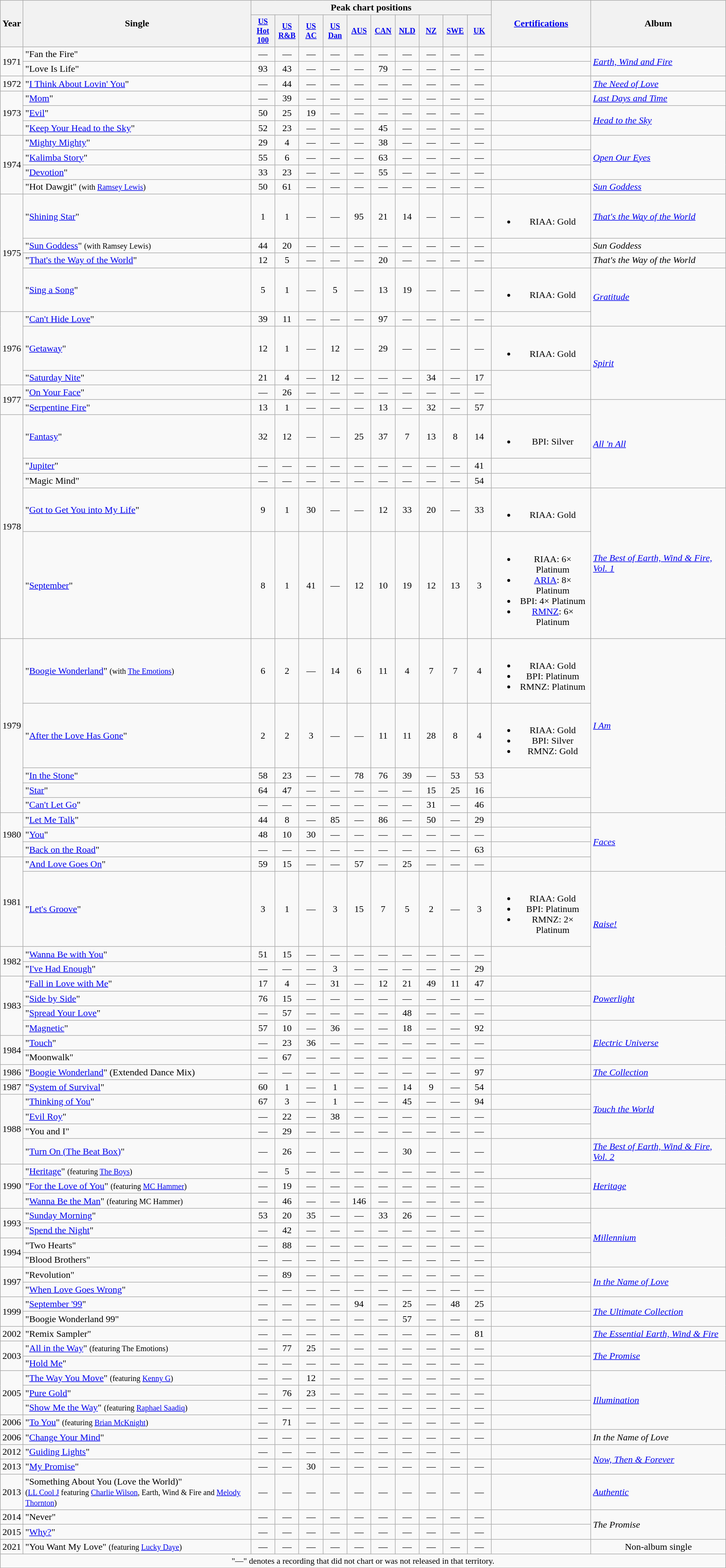<table class="wikitable" style="text-align:center;">
<tr>
<th rowspan="2">Year</th>
<th rowspan="2">Single</th>
<th colspan="10">Peak chart positions</th>
<th rowspan="2"><a href='#'>Certifications</a></th>
<th scope="col" rowspan="2">Album</th>
</tr>
<tr style="font-size:smaller;">
<th width="35"><a href='#'>US Hot 100</a><br></th>
<th width="35"><a href='#'>US<br>R&B</a><br></th>
<th width="35"><a href='#'>US<br>AC</a><br></th>
<th width="35"><a href='#'>US<br>Dan</a><br></th>
<th width="35"><a href='#'>AUS</a><br></th>
<th width="35"><a href='#'>CAN</a><br></th>
<th width="35"><a href='#'>NLD</a><br></th>
<th width="35"><a href='#'>NZ</a><br></th>
<th width="35"><a href='#'>SWE</a><br></th>
<th width="35"><a href='#'>UK</a><br></th>
</tr>
<tr>
<td rowspan="2">1971</td>
<td align="left">"Fan the Fire"</td>
<td>—</td>
<td>—</td>
<td>—</td>
<td>—</td>
<td>—</td>
<td>—</td>
<td>—</td>
<td>—</td>
<td>—</td>
<td>—</td>
<td></td>
<td align="left" rowspan="2"><em><a href='#'>Earth, Wind and Fire</a></em></td>
</tr>
<tr>
<td align="left">"Love Is Life"</td>
<td>93</td>
<td>43</td>
<td>—</td>
<td>—</td>
<td>—</td>
<td>79</td>
<td>—</td>
<td>—</td>
<td>—</td>
<td>—</td>
<td></td>
</tr>
<tr>
<td>1972</td>
<td align="left">"<a href='#'>I Think About Lovin' You</a>"</td>
<td>—</td>
<td>44</td>
<td>—</td>
<td>—</td>
<td>—</td>
<td>—</td>
<td>—</td>
<td>—</td>
<td>—</td>
<td>—</td>
<td></td>
<td align="left"><em><a href='#'>The Need of Love</a></em></td>
</tr>
<tr>
<td rowspan="3">1973</td>
<td align="left">"<a href='#'>Mom</a>"</td>
<td>—</td>
<td>39</td>
<td>—</td>
<td>—</td>
<td>—</td>
<td>—</td>
<td>—</td>
<td>—</td>
<td>—</td>
<td>—</td>
<td></td>
<td align="left"><em><a href='#'>Last Days and Time</a></em></td>
</tr>
<tr>
<td align="left">"<a href='#'>Evil</a>"</td>
<td>50</td>
<td>25</td>
<td>19</td>
<td>—</td>
<td>—</td>
<td>—</td>
<td>—</td>
<td>—</td>
<td>—</td>
<td>—</td>
<td></td>
<td align="left" rowspan="2"><em><a href='#'>Head to the Sky</a></em></td>
</tr>
<tr>
<td align="left">"<a href='#'>Keep Your Head to the Sky</a>"</td>
<td>52</td>
<td>23</td>
<td>—</td>
<td>—</td>
<td>—</td>
<td>45</td>
<td>—</td>
<td>—</td>
<td>—</td>
<td>—</td>
<td></td>
</tr>
<tr>
<td rowspan="4">1974</td>
<td align="left">"<a href='#'>Mighty Mighty</a>"</td>
<td>29</td>
<td>4</td>
<td>—</td>
<td>—</td>
<td>—</td>
<td>38</td>
<td>—</td>
<td>—</td>
<td>—</td>
<td>—</td>
<td></td>
<td align="left" rowspan="3"><em><a href='#'>Open Our Eyes</a></em></td>
</tr>
<tr>
<td align="left">"<a href='#'>Kalimba Story</a>"</td>
<td>55</td>
<td>6</td>
<td>—</td>
<td>—</td>
<td>—</td>
<td>63</td>
<td>—</td>
<td>—</td>
<td>—</td>
<td>—</td>
<td></td>
</tr>
<tr>
<td align="left">"<a href='#'>Devotion</a>"</td>
<td>33</td>
<td>23</td>
<td>—</td>
<td>—</td>
<td>—</td>
<td>55</td>
<td>—</td>
<td>—</td>
<td>—</td>
<td>—</td>
<td></td>
</tr>
<tr>
<td align="left">"Hot Dawgit" <small>(with <a href='#'>Ramsey Lewis</a>)</small></td>
<td>50</td>
<td>61</td>
<td>—</td>
<td>—</td>
<td>—</td>
<td>—</td>
<td>—</td>
<td>—</td>
<td>—</td>
<td>—</td>
<td></td>
<td align="left"><em><a href='#'>Sun Goddess</a></em></td>
</tr>
<tr>
<td rowspan="4">1975</td>
<td align="left">"<a href='#'>Shining Star</a>"</td>
<td>1</td>
<td>1</td>
<td>—</td>
<td>—</td>
<td>95</td>
<td>21</td>
<td>14</td>
<td>—</td>
<td>—</td>
<td>—</td>
<td><br><ul><li>RIAA: Gold</li></ul></td>
<td align="left"><em><a href='#'>That's the Way of the World</a></em></td>
</tr>
<tr>
<td align="left">"<a href='#'>Sun Goddess</a>" <small>(with Ramsey Lewis)</small></td>
<td>44</td>
<td>20</td>
<td>—</td>
<td>—</td>
<td>—</td>
<td>—</td>
<td>—</td>
<td>—</td>
<td>—</td>
<td>—</td>
<td></td>
<td align="left"><em>Sun Goddess</em></td>
</tr>
<tr>
<td align="left">"<a href='#'>That's the Way of the World</a>"</td>
<td>12</td>
<td>5</td>
<td>—</td>
<td>—</td>
<td>—</td>
<td>20</td>
<td>—</td>
<td>—</td>
<td>—</td>
<td>—</td>
<td></td>
<td align="left"><em>That's the Way of the World</em></td>
</tr>
<tr>
<td align="left">"<a href='#'>Sing a Song</a>"</td>
<td>5</td>
<td>1</td>
<td>—</td>
<td>5</td>
<td>—</td>
<td>13</td>
<td>19</td>
<td>—</td>
<td>—</td>
<td>—</td>
<td><br><ul><li>RIAA: Gold</li></ul></td>
<td align="left" rowspan="2"><em><a href='#'>Gratitude</a></em></td>
</tr>
<tr>
<td rowspan="3">1976</td>
<td align="left">"<a href='#'>Can't Hide Love</a>"</td>
<td>39</td>
<td>11</td>
<td>—</td>
<td>—</td>
<td>—</td>
<td>97</td>
<td>—</td>
<td>—</td>
<td>—</td>
<td>—</td>
</tr>
<tr>
<td align="left">"<a href='#'>Getaway</a>"</td>
<td>12</td>
<td>1</td>
<td>—</td>
<td>12</td>
<td>—</td>
<td>29</td>
<td>—</td>
<td>—</td>
<td>—</td>
<td>—</td>
<td><br><ul><li>RIAA: Gold</li></ul></td>
<td align="left" rowspan="3"><em><a href='#'>Spirit</a></em></td>
</tr>
<tr>
<td align="left">"<a href='#'>Saturday Nite</a>"</td>
<td>21</td>
<td>4</td>
<td>—</td>
<td>12</td>
<td>—</td>
<td>—</td>
<td>—</td>
<td>34</td>
<td>—</td>
<td>17</td>
</tr>
<tr>
<td rowspan="2">1977</td>
<td align="left">"<a href='#'>On Your Face</a>"</td>
<td>—</td>
<td>26</td>
<td>—</td>
<td>—</td>
<td>—</td>
<td>—</td>
<td>—</td>
<td>—</td>
<td>—</td>
<td>—</td>
</tr>
<tr>
<td align="left">"<a href='#'>Serpentine Fire</a>"</td>
<td>13</td>
<td>1</td>
<td>—</td>
<td>—</td>
<td>—</td>
<td>13</td>
<td>—</td>
<td>32</td>
<td>—</td>
<td>57</td>
<td></td>
<td align="left" rowspan="4"><em><a href='#'>All 'n All</a></em></td>
</tr>
<tr>
<td rowspan="5">1978</td>
<td align="left">"<a href='#'>Fantasy</a>"</td>
<td>32</td>
<td>12</td>
<td>—</td>
<td>—</td>
<td>25</td>
<td>37</td>
<td>7</td>
<td>13</td>
<td>8</td>
<td>14</td>
<td><br><ul><li>BPI: Silver</li></ul></td>
</tr>
<tr>
<td align="left">"<a href='#'>Jupiter</a>"</td>
<td>—</td>
<td>—</td>
<td>—</td>
<td>—</td>
<td>—</td>
<td>—</td>
<td>—</td>
<td>—</td>
<td>—</td>
<td>41</td>
<td></td>
</tr>
<tr>
<td align="left">"Magic Mind"</td>
<td>—</td>
<td>—</td>
<td>—</td>
<td>—</td>
<td>—</td>
<td>—</td>
<td>—</td>
<td>—</td>
<td>—</td>
<td>54</td>
<td></td>
</tr>
<tr>
<td align="left">"<a href='#'>Got to Get You into My Life</a>"</td>
<td>9</td>
<td>1</td>
<td>30</td>
<td>—</td>
<td>—</td>
<td>12</td>
<td>33</td>
<td>20</td>
<td>—</td>
<td>33</td>
<td><br><ul><li>RIAA: Gold</li></ul></td>
<td align="left" rowspan="2"><em><a href='#'>The Best of Earth, Wind & Fire, Vol. 1</a></em></td>
</tr>
<tr>
<td align="left">"<a href='#'>September</a>"</td>
<td>8</td>
<td>1</td>
<td>41</td>
<td>—</td>
<td>12</td>
<td>10</td>
<td>19</td>
<td>12</td>
<td>13</td>
<td>3</td>
<td><br><ul><li>RIAA: 6× Platinum</li><li><a href='#'>ARIA</a>: 8× Platinum</li><li>BPI: 4× Platinum</li><li><a href='#'>RMNZ</a>: 6× Platinum</li></ul></td>
</tr>
<tr>
<td rowspan="5">1979</td>
<td align="left">"<a href='#'>Boogie Wonderland</a>" <small>(with <a href='#'>The Emotions</a>)</small></td>
<td>6</td>
<td>2</td>
<td>—</td>
<td>14</td>
<td>6</td>
<td>11</td>
<td>4</td>
<td>7</td>
<td>7</td>
<td>4</td>
<td><br><ul><li>RIAA: Gold</li><li>BPI: Platinum</li><li>RMNZ: Platinum</li></ul></td>
<td align="left" rowspan="5"><em><a href='#'>I Am</a></em></td>
</tr>
<tr>
<td align="left">"<a href='#'>After the Love Has Gone</a>"</td>
<td>2</td>
<td>2</td>
<td>3</td>
<td>—</td>
<td>—</td>
<td>11</td>
<td>11</td>
<td>28</td>
<td>8</td>
<td>4</td>
<td><br><ul><li>RIAA: Gold</li><li>BPI: Silver</li><li>RMNZ: Gold</li></ul></td>
</tr>
<tr>
<td align="left">"<a href='#'>In the Stone</a>"</td>
<td>58</td>
<td>23</td>
<td>—</td>
<td>—</td>
<td>78</td>
<td>76</td>
<td>39</td>
<td>—</td>
<td>53</td>
<td>53</td>
</tr>
<tr>
<td align="left">"<a href='#'>Star</a>"</td>
<td>64</td>
<td>47</td>
<td>—</td>
<td>—</td>
<td>—</td>
<td>—</td>
<td>—</td>
<td>15</td>
<td>25</td>
<td>16</td>
</tr>
<tr>
<td align="left">"<a href='#'>Can't Let Go</a>"</td>
<td>—</td>
<td>—</td>
<td>—</td>
<td>—</td>
<td>—</td>
<td>—</td>
<td>—</td>
<td>31</td>
<td>—</td>
<td>46</td>
<td></td>
</tr>
<tr>
<td rowspan="3">1980</td>
<td align="left">"<a href='#'>Let Me Talk</a>"</td>
<td>44</td>
<td>8</td>
<td>—</td>
<td>85</td>
<td>—</td>
<td>86</td>
<td>—</td>
<td>50</td>
<td>—</td>
<td>29</td>
<td></td>
<td align="left" rowspan="4"><em><a href='#'>Faces</a></em></td>
</tr>
<tr>
<td align="left">"<a href='#'>You</a>"</td>
<td>48</td>
<td>10</td>
<td>30</td>
<td>—</td>
<td>—</td>
<td>—</td>
<td>—</td>
<td>—</td>
<td>—</td>
<td>—</td>
<td></td>
</tr>
<tr>
<td align="left">"<a href='#'>Back on the Road</a>"</td>
<td>—</td>
<td>—</td>
<td>—</td>
<td>—</td>
<td>—</td>
<td>—</td>
<td>—</td>
<td>—</td>
<td>—</td>
<td>63</td>
<td></td>
</tr>
<tr>
<td rowspan="2">1981</td>
<td align="left">"<a href='#'>And Love Goes On</a>"</td>
<td>59</td>
<td>15</td>
<td>—</td>
<td>—</td>
<td>57</td>
<td>—</td>
<td>25</td>
<td>—</td>
<td>—</td>
<td>—</td>
<td></td>
</tr>
<tr>
<td align="left">"<a href='#'>Let's Groove</a>"</td>
<td>3</td>
<td>1</td>
<td>—</td>
<td>3</td>
<td>15</td>
<td>7</td>
<td>5</td>
<td>2</td>
<td>—</td>
<td>3</td>
<td><br><ul><li>RIAA: Gold</li><li>BPI: Platinum</li><li>RMNZ: 2× Platinum</li></ul></td>
<td align="left" rowspan="3"><em><a href='#'>Raise!</a></em></td>
</tr>
<tr>
<td rowspan="2">1982</td>
<td align="left">"<a href='#'>Wanna Be with You</a>"</td>
<td>51</td>
<td>15</td>
<td>—</td>
<td>—</td>
<td>—</td>
<td>—</td>
<td>—</td>
<td>—</td>
<td>—</td>
<td>—</td>
</tr>
<tr>
<td align="left">"<a href='#'>I've Had Enough</a>"</td>
<td>—</td>
<td>—</td>
<td>—</td>
<td>3</td>
<td>—</td>
<td>—</td>
<td>—</td>
<td>—</td>
<td>—</td>
<td>29</td>
</tr>
<tr>
<td rowspan="4">1983</td>
<td align="left">"<a href='#'>Fall in Love with Me</a>"</td>
<td>17</td>
<td>4</td>
<td>—</td>
<td>31</td>
<td>—</td>
<td>12</td>
<td>21</td>
<td>49</td>
<td>11</td>
<td>47</td>
<td></td>
<td align="left" rowspan="3"><em><a href='#'>Powerlight</a></em></td>
</tr>
<tr>
<td align="left">"<a href='#'>Side by Side</a>"</td>
<td>76</td>
<td>15</td>
<td>—</td>
<td>—</td>
<td>—</td>
<td>—</td>
<td>—</td>
<td>—</td>
<td>—</td>
<td>—</td>
<td></td>
</tr>
<tr>
<td align="left">"<a href='#'>Spread Your Love</a>"</td>
<td>—</td>
<td>57</td>
<td>—</td>
<td>—</td>
<td>—</td>
<td>—</td>
<td>48</td>
<td>—</td>
<td>—</td>
<td>—</td>
<td></td>
</tr>
<tr>
<td align="left">"<a href='#'>Magnetic</a>"</td>
<td>57</td>
<td>10</td>
<td>—</td>
<td>36</td>
<td>—</td>
<td>—</td>
<td>18</td>
<td>—</td>
<td>—</td>
<td>92</td>
<td></td>
<td align="left" rowspan="3"><em><a href='#'>Electric Universe</a></em></td>
</tr>
<tr>
<td rowspan="2">1984</td>
<td align="left">"<a href='#'>Touch</a>"</td>
<td>—</td>
<td>23</td>
<td>36</td>
<td>—</td>
<td>—</td>
<td>—</td>
<td>—</td>
<td>—</td>
<td>—</td>
<td>—</td>
<td></td>
</tr>
<tr>
<td align="left">"Moonwalk"</td>
<td>—</td>
<td>67</td>
<td>—</td>
<td>—</td>
<td>—</td>
<td>—</td>
<td>—</td>
<td>—</td>
<td>—</td>
<td>—</td>
<td></td>
</tr>
<tr>
<td>1986</td>
<td align="left">"<a href='#'>Boogie Wonderland</a>" (Extended Dance Mix)</td>
<td>—</td>
<td>—</td>
<td>—</td>
<td>—</td>
<td>—</td>
<td>—</td>
<td>—</td>
<td>—</td>
<td>—</td>
<td>97</td>
<td></td>
<td align="left"><em><a href='#'>The Collection</a></em></td>
</tr>
<tr>
<td>1987</td>
<td align="left">"<a href='#'>System of Survival</a>"</td>
<td>60</td>
<td>1</td>
<td>—</td>
<td>1</td>
<td>—</td>
<td>—</td>
<td>14</td>
<td>9</td>
<td>—</td>
<td>54</td>
<td></td>
<td align="left" rowspan="4"><em><a href='#'>Touch the World</a></em></td>
</tr>
<tr>
<td rowspan="4">1988</td>
<td align="left">"<a href='#'>Thinking of You</a>"</td>
<td>67</td>
<td>3</td>
<td>—</td>
<td>1</td>
<td>—</td>
<td>—</td>
<td>45</td>
<td>—</td>
<td>—</td>
<td>94</td>
<td></td>
</tr>
<tr>
<td align="left">"<a href='#'>Evil Roy</a>"</td>
<td>—</td>
<td>22</td>
<td>—</td>
<td>38</td>
<td>—</td>
<td>—</td>
<td>—</td>
<td>—</td>
<td>—</td>
<td>—</td>
<td></td>
</tr>
<tr>
<td align="left">"You and I"</td>
<td>—</td>
<td>29</td>
<td>—</td>
<td>—</td>
<td>—</td>
<td>—</td>
<td>—</td>
<td>—</td>
<td>—</td>
<td>—</td>
<td></td>
</tr>
<tr>
<td align="left">"<a href='#'>Turn On (The Beat Box)</a>"</td>
<td>—</td>
<td>26</td>
<td>—</td>
<td>—</td>
<td>—</td>
<td>—</td>
<td>30</td>
<td>—</td>
<td>—</td>
<td>—</td>
<td></td>
<td align="left"><em><a href='#'>The Best of Earth, Wind & Fire, Vol. 2</a></em></td>
</tr>
<tr>
<td rowspan="3">1990</td>
<td align="left">"<a href='#'>Heritage</a>" <small>(featuring <a href='#'>The Boys</a>)</small></td>
<td>—</td>
<td>5</td>
<td>—</td>
<td>—</td>
<td>—</td>
<td>—</td>
<td>—</td>
<td>—</td>
<td>—</td>
<td>—</td>
<td></td>
<td align="left" rowspan="3"><em><a href='#'>Heritage</a></em></td>
</tr>
<tr>
<td align="left">"<a href='#'>For the Love of You</a>" <small>(featuring <a href='#'>MC Hammer</a>)</small></td>
<td>—</td>
<td>19</td>
<td>—</td>
<td>—</td>
<td>—</td>
<td>—</td>
<td>—</td>
<td>—</td>
<td>—</td>
<td>—</td>
<td></td>
</tr>
<tr>
<td align="left">"<a href='#'>Wanna Be the Man</a>" <small>(featuring MC Hammer)</small></td>
<td>—</td>
<td>46</td>
<td>—</td>
<td>—</td>
<td>146</td>
<td>—</td>
<td>—</td>
<td>—</td>
<td>—</td>
<td>—</td>
<td></td>
</tr>
<tr>
<td rowspan="2">1993</td>
<td align="left">"<a href='#'>Sunday Morning</a>"</td>
<td>53</td>
<td>20</td>
<td>35</td>
<td>—</td>
<td>—</td>
<td>33</td>
<td>26</td>
<td>—</td>
<td>—</td>
<td>—</td>
<td></td>
<td rowspan="4" align="left"><em><a href='#'>Millennium</a></em></td>
</tr>
<tr>
<td align="left">"<a href='#'>Spend the Night</a>"</td>
<td>—</td>
<td>42</td>
<td>—</td>
<td>—</td>
<td>—</td>
<td>—</td>
<td>—</td>
<td>—</td>
<td>—</td>
<td>—</td>
<td></td>
</tr>
<tr>
<td rowspan="2">1994</td>
<td align="left">"Two Hearts"</td>
<td>—</td>
<td>88</td>
<td>—</td>
<td>—</td>
<td>—</td>
<td>—</td>
<td>—</td>
<td>—</td>
<td>—</td>
<td>—</td>
<td></td>
</tr>
<tr>
<td align="left">"Blood Brothers" </td>
<td>—</td>
<td>—</td>
<td>—</td>
<td>—</td>
<td>—</td>
<td>—</td>
<td>—</td>
<td>—</td>
<td>—</td>
<td>—</td>
<td></td>
</tr>
<tr>
<td rowspan="2">1997</td>
<td align="left">"Revolution"</td>
<td>—</td>
<td>89</td>
<td>—</td>
<td>—</td>
<td>—</td>
<td>—</td>
<td>—</td>
<td>—</td>
<td>—</td>
<td>—</td>
<td></td>
<td align="left" rowspan=2><em><a href='#'>In the Name of Love</a></em></td>
</tr>
<tr>
<td align="left">"<a href='#'>When Love Goes Wrong</a>"</td>
<td>—</td>
<td>—</td>
<td>—</td>
<td>—</td>
<td>—</td>
<td>—</td>
<td>—</td>
<td>—</td>
<td>—</td>
<td>—</td>
<td></td>
</tr>
<tr>
<td rowspan="2">1999</td>
<td align="left">"<a href='#'>September '99</a>"</td>
<td>—</td>
<td>—</td>
<td>—</td>
<td>—</td>
<td>94</td>
<td>—</td>
<td>25</td>
<td>—</td>
<td>48</td>
<td>25</td>
<td></td>
<td align="left" rowspan="2"><em><a href='#'>The Ultimate Collection</a></em></td>
</tr>
<tr>
<td align="left">"Boogie Wonderland 99"</td>
<td>—</td>
<td>—</td>
<td>—</td>
<td>—</td>
<td>—</td>
<td>—</td>
<td>57</td>
<td>—</td>
<td>—</td>
<td>—</td>
<td></td>
</tr>
<tr>
<td>2002</td>
<td align="left">"Remix Sampler"</td>
<td>—</td>
<td>—</td>
<td>—</td>
<td>—</td>
<td>—</td>
<td>—</td>
<td>—</td>
<td>—</td>
<td>—</td>
<td>81</td>
<td></td>
<td align="left"><em><a href='#'>The Essential Earth, Wind & Fire</a></em></td>
</tr>
<tr>
<td rowspan="2">2003</td>
<td align="left">"<a href='#'>All in the Way</a>" <small>(featuring The Emotions)</small></td>
<td>—</td>
<td>77</td>
<td>25</td>
<td>—</td>
<td>—</td>
<td>—</td>
<td>—</td>
<td>—</td>
<td>—</td>
<td>—</td>
<td></td>
<td align="left" rowspan="2"><em><a href='#'>The Promise</a></em></td>
</tr>
<tr>
<td align="left">"<a href='#'>Hold Me</a>"</td>
<td>—</td>
<td>—</td>
<td>—</td>
<td>—</td>
<td>—</td>
<td>—</td>
<td>—</td>
<td>—</td>
<td>—</td>
<td>—</td>
<td></td>
</tr>
<tr>
<td rowspan="3">2005</td>
<td align="left">"<a href='#'>The Way You Move</a>" <small>(featuring <a href='#'>Kenny G</a>)</small></td>
<td>—</td>
<td>—</td>
<td>12</td>
<td>—</td>
<td>—</td>
<td>—</td>
<td>—</td>
<td>—</td>
<td>—</td>
<td>—</td>
<td></td>
<td align="left" rowspan="4"><em><a href='#'>Illumination</a></em></td>
</tr>
<tr>
<td align="left">"<a href='#'>Pure Gold</a>"</td>
<td>—</td>
<td>76</td>
<td>23</td>
<td>—</td>
<td>—</td>
<td>—</td>
<td>—</td>
<td>—</td>
<td>—</td>
<td>—</td>
<td></td>
</tr>
<tr>
<td align="left">"<a href='#'>Show Me the Way</a>" <small>(featuring <a href='#'>Raphael Saadiq</a>)</small></td>
<td>—</td>
<td>—</td>
<td>—</td>
<td>—</td>
<td>—</td>
<td>—</td>
<td>—</td>
<td>—</td>
<td>—</td>
<td>—</td>
<td></td>
</tr>
<tr>
<td>2006</td>
<td align="left">"<a href='#'>To You</a>" <small>(featuring <a href='#'>Brian McKnight</a>)</small></td>
<td>—</td>
<td>71</td>
<td>—</td>
<td>—</td>
<td>—</td>
<td>—</td>
<td>—</td>
<td>—</td>
<td>—</td>
<td>—</td>
<td></td>
</tr>
<tr>
<td>2006</td>
<td align="left">"<a href='#'>Change Your Mind</a>"</td>
<td>—</td>
<td>—</td>
<td>—</td>
<td>—</td>
<td>—</td>
<td>—</td>
<td>—</td>
<td>—</td>
<td>—</td>
<td>—</td>
<td></td>
<td align="left"><em>In the Name of Love</em></td>
</tr>
<tr>
<td>2012</td>
<td align="left">"<a href='#'>Guiding Lights</a>"</td>
<td>—</td>
<td>—</td>
<td>—</td>
<td>—</td>
<td>—</td>
<td>—</td>
<td>—</td>
<td>—</td>
<td>—</td>
<td></td>
<td></td>
<td align="left" rowspan=2><em><a href='#'>Now, Then & Forever</a></em></td>
</tr>
<tr>
<td>2013</td>
<td align="left">"<a href='#'>My Promise</a>"</td>
<td>—</td>
<td>—</td>
<td>30</td>
<td>—</td>
<td>—</td>
<td>—</td>
<td>—</td>
<td>—</td>
<td>—</td>
<td>—</td>
<td></td>
</tr>
<tr>
<td>2013</td>
<td align="left">"Something About You (Love the World)"<br><small>(<a href='#'>LL Cool J</a> featuring <a href='#'>Charlie Wilson</a>, Earth, Wind & Fire and <a href='#'>Melody Thornton</a>)</small></td>
<td>—</td>
<td>—</td>
<td>—</td>
<td>—</td>
<td>—</td>
<td>—</td>
<td>—</td>
<td>—</td>
<td>—</td>
<td>—</td>
<td></td>
<td align="left"><em><a href='#'>Authentic</a></em></td>
</tr>
<tr>
<td>2014</td>
<td align="left">"Never"</td>
<td>—</td>
<td>—</td>
<td>—</td>
<td>—</td>
<td>—</td>
<td>—</td>
<td>—</td>
<td>—</td>
<td>—</td>
<td>—</td>
<td></td>
<td align="left" rowspan=2><em>The Promise</em></td>
</tr>
<tr>
<td>2015</td>
<td align="left">"<a href='#'>Why?</a>"</td>
<td>—</td>
<td>—</td>
<td>—</td>
<td>—</td>
<td>—</td>
<td>—</td>
<td>—</td>
<td>—</td>
<td>—</td>
<td>—</td>
<td></td>
</tr>
<tr>
<td>2021</td>
<td align="left">"You Want My Love" <small>(featuring <a href='#'>Lucky Daye</a>)</small></td>
<td>—</td>
<td>—</td>
<td>—</td>
<td>—</td>
<td>—</td>
<td>—</td>
<td>—</td>
<td>—</td>
<td>—</td>
<td>—</td>
<td></td>
<td>Non-album single</td>
</tr>
<tr>
<td colspan="14" style="font-size:90%">"—" denotes a recording that did not chart or was not released in that territory.</td>
</tr>
</table>
